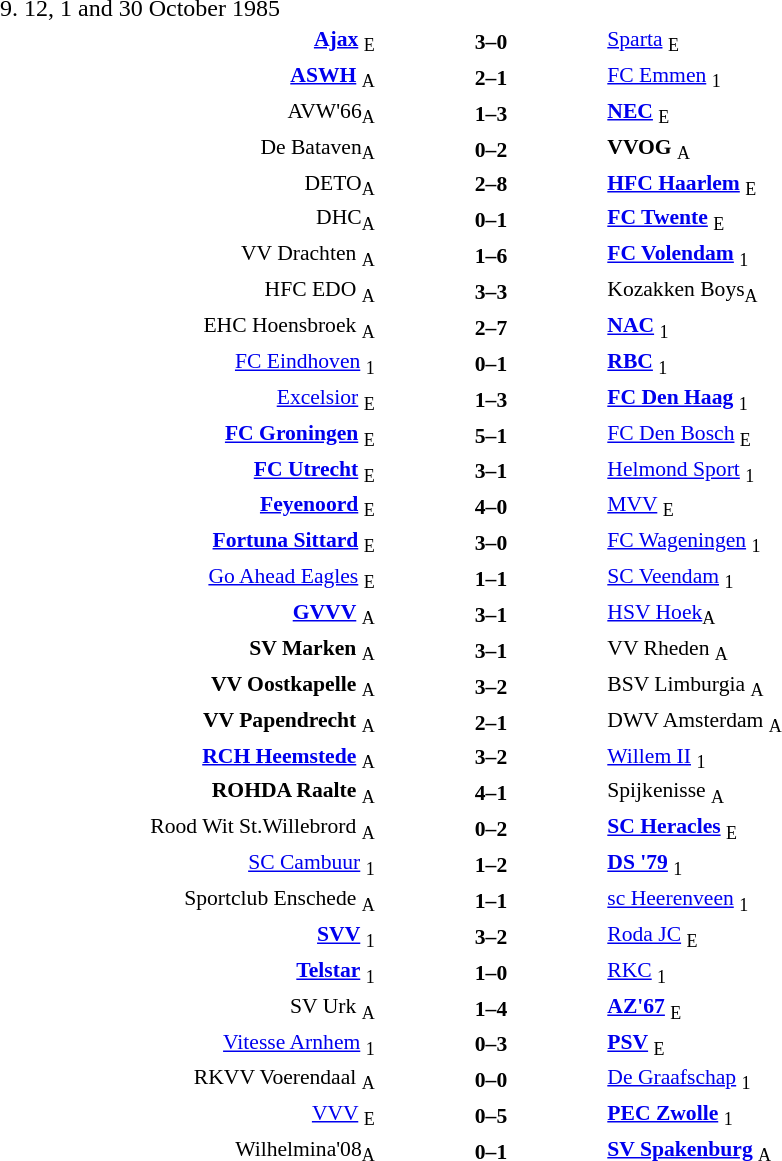<table width=100% cellspacing=1>
<tr>
<th width=20%></th>
<th width=12%></th>
<th width=20%></th>
<th></th>
</tr>
<tr>
<td>9. 12, 1 and 30 October 1985</td>
</tr>
<tr style=font-size:90%>
<td align=right><strong><a href='#'>Ajax</a></strong> <sub>E</sub></td>
<td align=center><strong>3–0</strong></td>
<td><a href='#'>Sparta</a> <sub>E</sub></td>
</tr>
<tr style=font-size:90%>
<td align=right><strong><a href='#'>ASWH</a></strong> <sub>A</sub></td>
<td align=center><strong>2–1</strong></td>
<td><a href='#'>FC Emmen</a> <sub>1</sub></td>
</tr>
<tr style=font-size:90%>
<td align=right>AVW'66<sub>A</sub></td>
<td align=center><strong>1–3</strong></td>
<td><strong><a href='#'>NEC</a></strong> <sub>E</sub></td>
</tr>
<tr style=font-size:90%>
<td align=right>De Bataven<sub>A</sub></td>
<td align=center><strong>0–2</strong></td>
<td><strong>VVOG</strong> <sub>A</sub></td>
</tr>
<tr style=font-size:90%>
<td align=right>DETO<sub>A</sub></td>
<td align=center><strong>2–8</strong></td>
<td><strong><a href='#'>HFC Haarlem</a></strong> <sub>E</sub></td>
</tr>
<tr style=font-size:90%>
<td align=right>DHC<sub>A</sub></td>
<td align=center><strong>0–1</strong></td>
<td><strong><a href='#'>FC Twente</a></strong> <sub>E</sub></td>
</tr>
<tr style=font-size:90%>
<td align=right>VV Drachten <sub>A</sub></td>
<td align=center><strong>1–6</strong></td>
<td><strong><a href='#'>FC Volendam</a></strong> <sub>1</sub></td>
</tr>
<tr style=font-size:90%>
<td align=right>HFC EDO <sub>A</sub></td>
<td align=center><strong>3–3</strong></td>
<td>Kozakken Boys<sub>A</sub></td>
</tr>
<tr style=font-size:90%>
<td align=right>EHC Hoensbroek <sub>A</sub></td>
<td align=center><strong>2–7</strong></td>
<td><strong><a href='#'>NAC</a></strong> <sub>1</sub></td>
</tr>
<tr style=font-size:90%>
<td align=right><a href='#'>FC Eindhoven</a> <sub>1</sub></td>
<td align=center><strong>0–1</strong></td>
<td><strong><a href='#'>RBC</a></strong> <sub>1</sub></td>
</tr>
<tr style=font-size:90%>
<td align=right><a href='#'>Excelsior</a> <sub>E</sub></td>
<td align=center><strong>1–3</strong></td>
<td><strong><a href='#'>FC Den Haag</a></strong> <sub>1</sub></td>
</tr>
<tr style=font-size:90%>
<td align=right><strong><a href='#'>FC Groningen</a></strong> <sub>E</sub></td>
<td align=center><strong>5–1</strong></td>
<td><a href='#'>FC Den Bosch</a> <sub>E</sub></td>
</tr>
<tr style=font-size:90%>
<td align=right><strong><a href='#'>FC Utrecht</a></strong> <sub>E</sub></td>
<td align=center><strong>3–1</strong></td>
<td><a href='#'>Helmond Sport</a> <sub>1</sub></td>
</tr>
<tr style=font-size:90%>
<td align=right><strong><a href='#'>Feyenoord</a></strong> <sub>E</sub></td>
<td align=center><strong>4–0</strong></td>
<td><a href='#'>MVV</a> <sub>E</sub></td>
</tr>
<tr style=font-size:90%>
<td align=right><strong><a href='#'>Fortuna Sittard</a></strong> <sub>E</sub></td>
<td align=center><strong>3–0</strong></td>
<td><a href='#'>FC Wageningen</a> <sub>1</sub></td>
</tr>
<tr style=font-size:90%>
<td align=right><a href='#'>Go Ahead Eagles</a> <sub>E</sub></td>
<td align=center><strong>1–1</strong></td>
<td><a href='#'>SC Veendam</a> <sub>1</sub></td>
</tr>
<tr style=font-size:90%>
<td align=right><strong><a href='#'>GVVV</a></strong> <sub>A</sub></td>
<td align=center><strong>3–1</strong></td>
<td><a href='#'>HSV Hoek</a><sub>A</sub></td>
</tr>
<tr style=font-size:90%>
<td align=right><strong>SV Marken</strong> <sub>A</sub></td>
<td align=center><strong>3–1</strong></td>
<td>VV Rheden <sub>A</sub></td>
</tr>
<tr style=font-size:90%>
<td align=right><strong>VV Oostkapelle</strong> <sub>A</sub></td>
<td align=center><strong>3–2</strong></td>
<td>BSV Limburgia <sub>A</sub></td>
</tr>
<tr style=font-size:90%>
<td align=right><strong>VV Papendrecht</strong> <sub>A</sub></td>
<td align=center><strong>2–1</strong></td>
<td>DWV Amsterdam <sub>A</sub></td>
</tr>
<tr style=font-size:90%>
<td align=right><strong><a href='#'>RCH Heemstede</a></strong> <sub>A</sub></td>
<td align=center><strong>3–2</strong></td>
<td><a href='#'>Willem II</a> <sub>1</sub></td>
</tr>
<tr style=font-size:90%>
<td align=right><strong>ROHDA Raalte</strong> <sub>A</sub></td>
<td align=center><strong>4–1</strong></td>
<td>Spijkenisse <sub>A</sub></td>
</tr>
<tr style=font-size:90%>
<td align=right>Rood Wit St.Willebrord <sub>A</sub></td>
<td align=center><strong>0–2</strong></td>
<td><strong><a href='#'>SC Heracles</a></strong> <sub>E</sub></td>
</tr>
<tr style=font-size:90%>
<td align=right><a href='#'>SC Cambuur</a> <sub>1</sub></td>
<td align=center><strong>1–2</strong></td>
<td><strong><a href='#'>DS '79</a></strong> <sub>1</sub></td>
</tr>
<tr style=font-size:90%>
<td align=right>Sportclub Enschede <sub>A</sub></td>
<td align=center><strong>1–1</strong></td>
<td><a href='#'>sc Heerenveen</a> <sub>1</sub></td>
</tr>
<tr style=font-size:90%>
<td align=right><strong><a href='#'>SVV</a></strong> <sub>1</sub></td>
<td align=center><strong>3–2</strong></td>
<td><a href='#'>Roda JC</a> <sub>E</sub></td>
</tr>
<tr style=font-size:90%>
<td align=right><strong><a href='#'>Telstar</a></strong> <sub>1</sub></td>
<td align=center><strong>1–0</strong></td>
<td><a href='#'>RKC</a> <sub>1</sub></td>
</tr>
<tr style=font-size:90%>
<td align=right>SV Urk <sub>A</sub></td>
<td align=center><strong>1–4</strong></td>
<td><strong><a href='#'>AZ'67</a></strong> <sub>E</sub></td>
</tr>
<tr style=font-size:90%>
<td align=right><a href='#'>Vitesse Arnhem</a> <sub>1</sub></td>
<td align=center><strong>0–3</strong></td>
<td><strong><a href='#'>PSV</a></strong> <sub>E</sub></td>
</tr>
<tr style=font-size:90%>
<td align=right>RKVV Voerendaal <sub>A</sub></td>
<td align=center><strong>0–0</strong></td>
<td><a href='#'>De Graafschap</a> <sub>1</sub></td>
</tr>
<tr style=font-size:90%>
<td align=right><a href='#'>VVV</a> <sub>E</sub></td>
<td align=center><strong>0–5</strong></td>
<td><strong><a href='#'>PEC Zwolle</a></strong> <sub>1</sub></td>
</tr>
<tr style=font-size:90%>
<td align=right>Wilhelmina'08<sub>A</sub></td>
<td align=center><strong>0–1</strong></td>
<td><strong><a href='#'>SV Spakenburg</a></strong> <sub>A</sub></td>
</tr>
</table>
